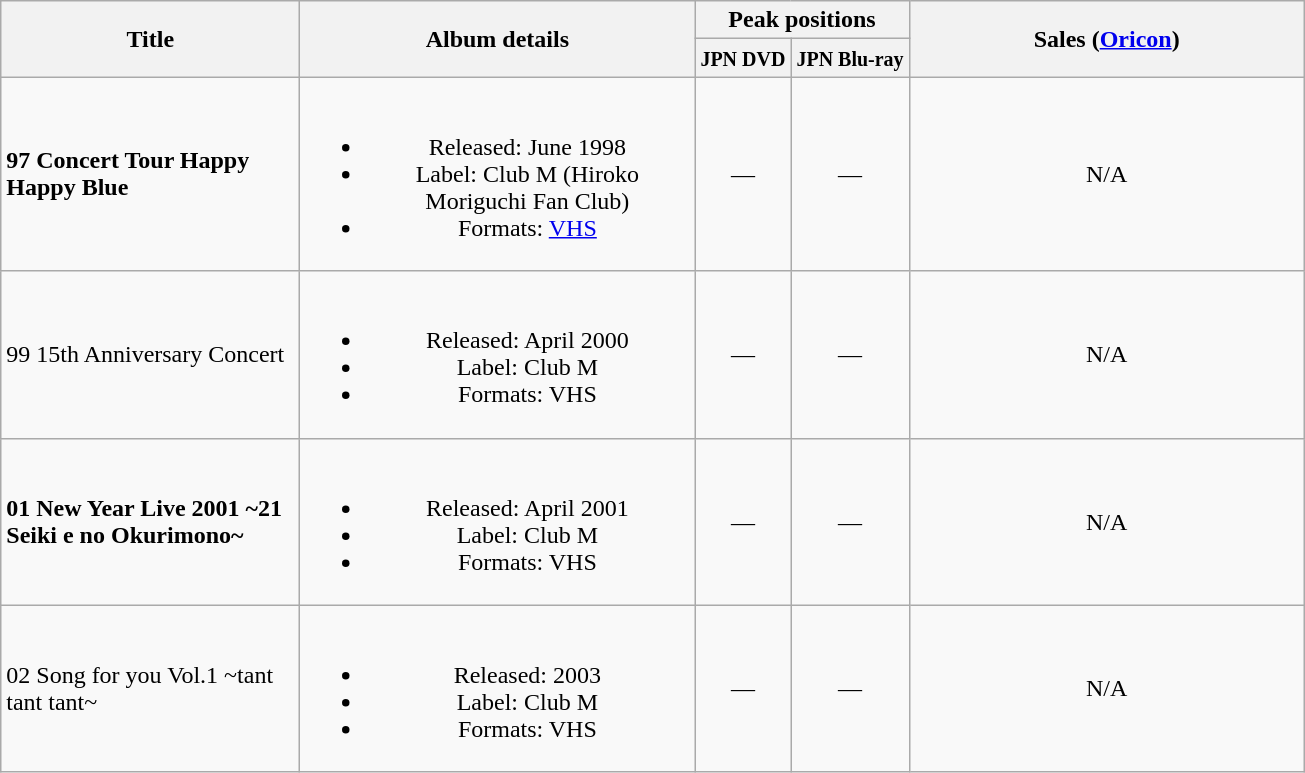<table class="wikitable plainrowheaders" style="text-align:center;">
<tr>
<th style="width:12em;" rowspan="2">Title</th>
<th style="width:16em;" rowspan="2">Album details</th>
<th colspan="2">Peak positions</th>
<th style="width:16em;" rowspan="2">Sales (<a href='#'>Oricon</a>)</th>
</tr>
<tr>
<th><small>JPN DVD</small><br></th>
<th><small>JPN Blu-ray</small><br></th>
</tr>
<tr>
<td align="left"><strong>97 Concert Tour Happy Happy Blue<em></td>
<td><br><ul><li>Released: June 1998</li><li>Label: Club M (Hiroko Moriguchi Fan Club)</li><li>Formats: <a href='#'>VHS</a></li></ul></td>
<td>—</td>
<td>—</td>
<td>N/A</td>
</tr>
<tr>
<td align="left"></strong>99 15th Anniversary Concert</em></td>
<td><br><ul><li>Released: April 2000</li><li>Label: Club M</li><li>Formats: VHS</li></ul></td>
<td>—</td>
<td>—</td>
<td>N/A</td>
</tr>
<tr>
<td align="left"><strong>01 New Year Live 2001 ~21 Seiki e no Okurimono~<em></td>
<td><br><ul><li>Released: April 2001</li><li>Label: Club M</li><li>Formats: VHS</li></ul></td>
<td>—</td>
<td>—</td>
<td>N/A</td>
</tr>
<tr>
<td align="left"></strong>02 Song for you Vol.1 ~tant tant tant~</em></td>
<td><br><ul><li>Released: 2003</li><li>Label: Club M</li><li>Formats: VHS</li></ul></td>
<td>—</td>
<td>—</td>
<td>N/A</td>
</tr>
</table>
